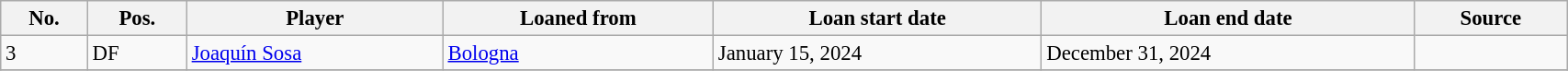<table class="wikitable sortable" style="width:90%; text-align:center; font-size:95%; text-align:left;">
<tr>
<th>No.</th>
<th>Pos.</th>
<th>Player</th>
<th>Loaned from</th>
<th>Loan start date</th>
<th>Loan end date</th>
<th>Source</th>
</tr>
<tr>
<td>3</td>
<td>DF</td>
<td> <a href='#'>Joaquín Sosa</a></td>
<td> <a href='#'>Bologna</a></td>
<td>January 15, 2024</td>
<td>December 31, 2024</td>
<td></td>
</tr>
<tr>
</tr>
</table>
